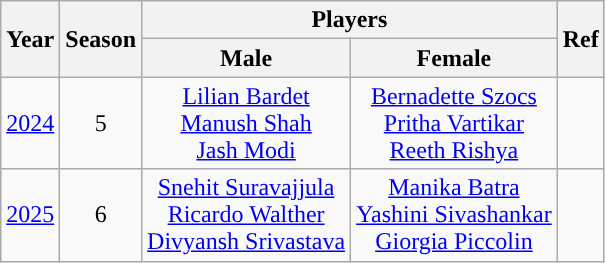<table class="wikitable" style="text-align:center;">
<tr>
<th rowspan=2>Year</th>
<th rowspan=2>Season</th>
<th colspan=2>Players</th>
<th rowspan=2>Ref</th>
</tr>
<tr>
<th>Male</th>
<th>Female</th>
</tr>
<tr>
<td><a href='#'>2024</a></td>
<td>5</td>
<td> <a href='#'>Lilian Bardet</a><br> <a href='#'>Manush Shah</a><br> <a href='#'>Jash Modi</a></td>
<td> <a href='#'>Bernadette Szocs</a><br> <a href='#'>Pritha Vartikar</a><br> <a href='#'>Reeth Rishya</a></td>
<td></td>
</tr>
<tr>
<td><a href='#'>2025</a></td>
<td>6</td>
<td> <a href='#'>Snehit Suravajjula</a><br> <a href='#'>Ricardo Walther</a><br> <a href='#'>Divyansh Srivastava</a></td>
<td> <a href='#'>Manika Batra</a><br> <a href='#'>Yashini Sivashankar</a><br>  <a href='#'>Giorgia Piccolin</a></td>
<td></td>
</tr>
</table>
